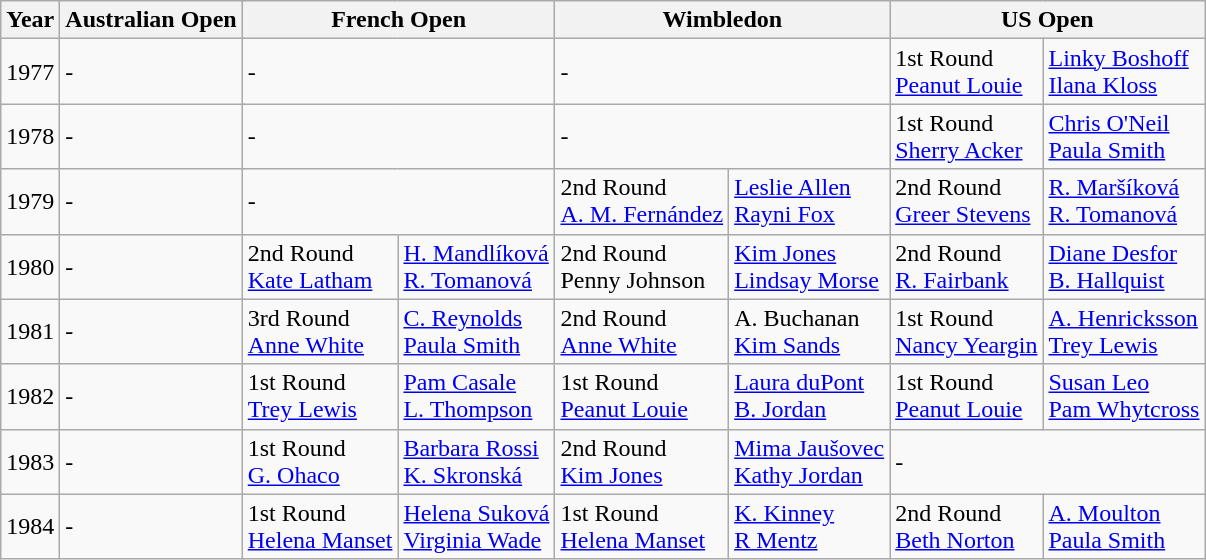<table class="wikitable">
<tr>
<th>Year</th>
<th colspan="2">Australian Open</th>
<th colspan="2">French Open</th>
<th colspan="2">Wimbledon</th>
<th colspan="2">US Open</th>
</tr>
<tr>
<td>1977</td>
<td colspan="2">-</td>
<td colspan="2">-</td>
<td colspan="2">-</td>
<td>1st Round<br><a href='#'>Peanut Louie</a></td>
<td><a href='#'>Linky Boshoff</a><br><a href='#'>Ilana Kloss</a></td>
</tr>
<tr>
<td>1978</td>
<td colspan="2">-</td>
<td colspan="2">-</td>
<td colspan="2">-</td>
<td>1st Round<br><a href='#'>Sherry Acker</a></td>
<td><a href='#'>Chris O'Neil</a><br><a href='#'>Paula Smith</a></td>
</tr>
<tr>
<td>1979</td>
<td colspan="2">-</td>
<td colspan="2">-</td>
<td><abbr>2nd</abbr> Round<br><a href='#'>A. M. Fernández</a></td>
<td><a href='#'>Leslie Allen</a><br><a href='#'>Rayni Fox</a></td>
<td><abbr>2nd</abbr> Round<br><a href='#'>Greer Stevens</a></td>
<td><a href='#'>R. Maršíková</a><br><a href='#'>R. Tomanová</a></td>
</tr>
<tr>
<td>1980</td>
<td colspan="2">-</td>
<td><abbr>2nd</abbr> Round<br><a href='#'>Kate Latham</a></td>
<td><a href='#'>H. Mandlíková</a><br><a href='#'>R. Tomanová</a></td>
<td><abbr>2nd</abbr> Round<br>Penny Johnson</td>
<td><a href='#'>Kim Jones</a><br><a href='#'>Lindsay Morse</a></td>
<td><abbr>2nd</abbr> Round<br><a href='#'>R. Fairbank</a></td>
<td><a href='#'>Diane Desfor</a><br><a href='#'>B. Hallquist</a></td>
</tr>
<tr>
<td>1981</td>
<td colspan="2">-</td>
<td><abbr>3rd</abbr> Round<br><a href='#'>Anne White</a></td>
<td><a href='#'>C. Reynolds</a><br><a href='#'>Paula Smith</a></td>
<td><abbr>2nd R</abbr>ound<br><a href='#'>Anne White</a></td>
<td>A. Buchanan<br><a href='#'>Kim Sands</a></td>
<td>1st Round<br><a href='#'>Nancy Yeargin</a></td>
<td><a href='#'>A. Henricksson</a><br><a href='#'>Trey Lewis</a></td>
</tr>
<tr>
<td>1982</td>
<td colspan="2">-</td>
<td>1st Round<br><a href='#'>Trey Lewis</a></td>
<td><a href='#'>Pam Casale</a><br><a href='#'>L. Thompson</a></td>
<td>1st Round<br><a href='#'>Peanut Louie</a></td>
<td><a href='#'>Laura duPont</a><br><a href='#'>B. Jordan</a></td>
<td>1st Round<br><a href='#'>Peanut Louie</a></td>
<td><a href='#'>Susan Leo</a><br><a href='#'>Pam Whytcross</a></td>
</tr>
<tr>
<td>1983</td>
<td colspan="2">-</td>
<td>1st Round<br><a href='#'>G. Ohaco</a></td>
<td><a href='#'>Barbara Rossi</a><br><a href='#'>K. Skronská</a></td>
<td><abbr>2nd</abbr> Round<br><a href='#'>Kim Jones</a></td>
<td><a href='#'>Mima Jaušovec</a><br><a href='#'>Kathy Jordan</a></td>
<td colspan="2">-</td>
</tr>
<tr>
<td>1984</td>
<td colspan="2">-</td>
<td>1st Round<br><a href='#'>Helena Manset</a></td>
<td><a href='#'>Helena Suková</a><br><a href='#'>Virginia Wade</a></td>
<td>1st Round<br><a href='#'>Helena Manset</a></td>
<td><a href='#'>K. Kinney</a><br><a href='#'>R Mentz</a></td>
<td><abbr>2nd</abbr> Round<br><a href='#'>Beth Norton</a></td>
<td><a href='#'>A. Moulton</a><br><a href='#'>Paula Smith</a></td>
</tr>
</table>
